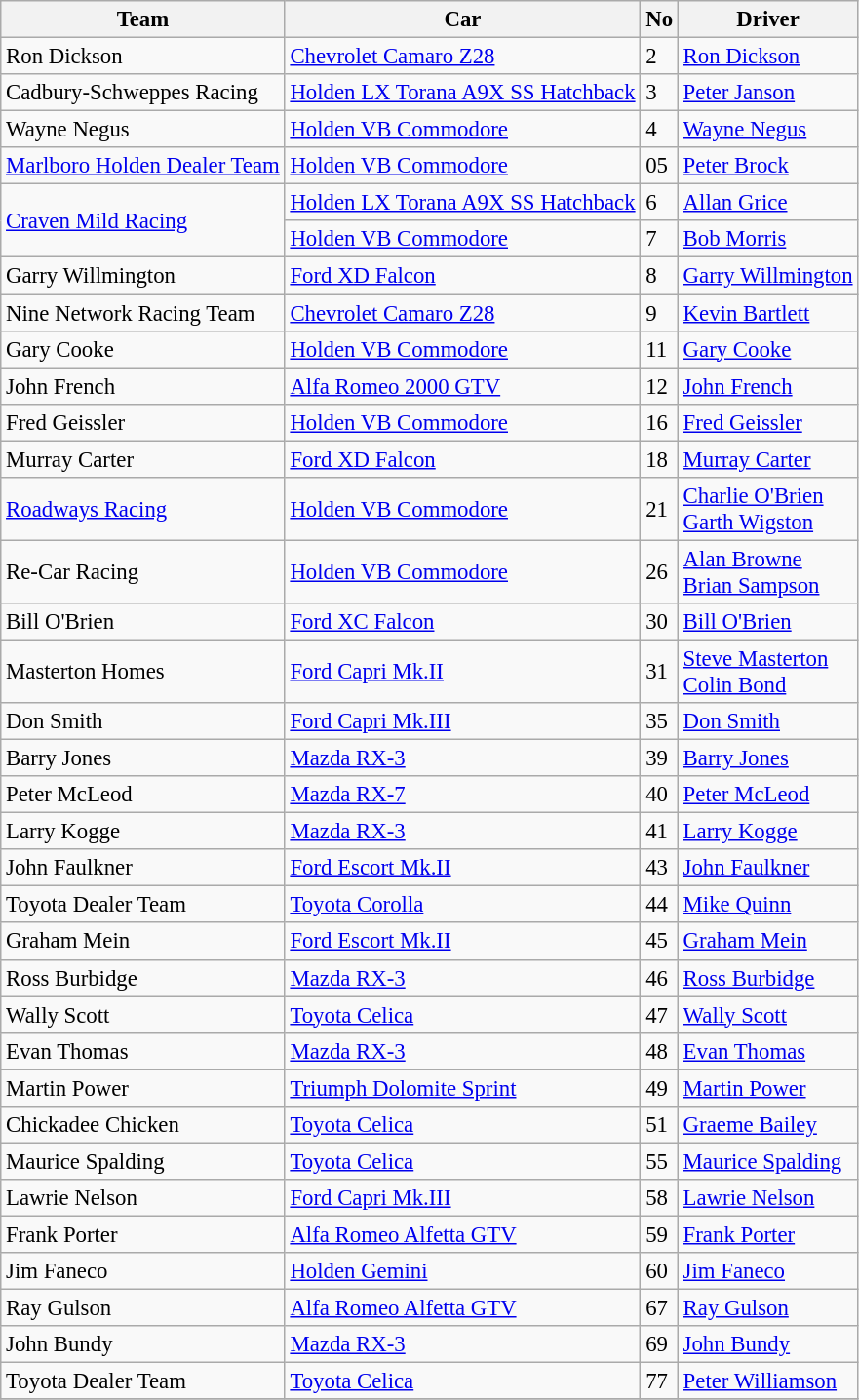<table class="wikitable" style="font-size: 95%;">
<tr>
<th>Team</th>
<th>Car</th>
<th>No</th>
<th>Driver</th>
</tr>
<tr>
<td>Ron Dickson</td>
<td><a href='#'>Chevrolet Camaro Z28</a></td>
<td>2</td>
<td> <a href='#'>Ron Dickson</a></td>
</tr>
<tr>
<td>Cadbury-Schweppes Racing</td>
<td><a href='#'>Holden LX Torana A9X SS Hatchback</a></td>
<td>3</td>
<td> <a href='#'>Peter Janson</a></td>
</tr>
<tr>
<td>Wayne Negus</td>
<td><a href='#'>Holden VB Commodore</a></td>
<td>4</td>
<td> <a href='#'>Wayne Negus</a></td>
</tr>
<tr>
<td><a href='#'>Marlboro Holden Dealer Team</a></td>
<td><a href='#'>Holden VB Commodore</a></td>
<td>05</td>
<td> <a href='#'>Peter Brock</a></td>
</tr>
<tr>
<td rowspan=2><a href='#'>Craven Mild Racing</a></td>
<td><a href='#'>Holden LX Torana A9X SS Hatchback</a></td>
<td>6</td>
<td> <a href='#'>Allan Grice</a></td>
</tr>
<tr>
<td><a href='#'>Holden VB Commodore</a></td>
<td>7</td>
<td> <a href='#'>Bob Morris</a></td>
</tr>
<tr>
<td>Garry Willmington</td>
<td><a href='#'>Ford XD Falcon</a></td>
<td>8</td>
<td> <a href='#'>Garry Willmington</a></td>
</tr>
<tr>
<td>Nine Network Racing Team</td>
<td><a href='#'>Chevrolet Camaro Z28</a></td>
<td>9</td>
<td> <a href='#'>Kevin Bartlett</a></td>
</tr>
<tr>
<td>Gary Cooke</td>
<td><a href='#'>Holden VB Commodore</a></td>
<td>11</td>
<td> <a href='#'>Gary Cooke</a></td>
</tr>
<tr>
<td>John French</td>
<td><a href='#'>Alfa Romeo 2000 GTV</a></td>
<td>12</td>
<td> <a href='#'>John French</a></td>
</tr>
<tr>
<td>Fred Geissler</td>
<td><a href='#'>Holden VB Commodore</a></td>
<td>16</td>
<td> <a href='#'>Fred Geissler</a></td>
</tr>
<tr>
<td>Murray Carter</td>
<td><a href='#'>Ford XD Falcon</a></td>
<td>18</td>
<td> <a href='#'>Murray Carter</a></td>
</tr>
<tr>
<td><a href='#'>Roadways Racing</a></td>
<td><a href='#'>Holden VB Commodore</a></td>
<td>21</td>
<td> <a href='#'>Charlie O'Brien</a><br>  <a href='#'>Garth Wigston</a></td>
</tr>
<tr>
<td>Re-Car Racing</td>
<td><a href='#'>Holden VB Commodore</a></td>
<td>26</td>
<td> <a href='#'>Alan Browne</a><br> <a href='#'>Brian Sampson</a></td>
</tr>
<tr>
<td>Bill O'Brien</td>
<td><a href='#'>Ford XC Falcon</a></td>
<td>30</td>
<td> <a href='#'>Bill O'Brien</a></td>
</tr>
<tr>
<td>Masterton Homes</td>
<td><a href='#'>Ford Capri Mk.II</a></td>
<td>31</td>
<td> <a href='#'>Steve Masterton</a><br>  <a href='#'>Colin Bond</a></td>
</tr>
<tr>
<td>Don Smith</td>
<td><a href='#'>Ford Capri Mk.III</a></td>
<td>35</td>
<td> <a href='#'>Don Smith</a></td>
</tr>
<tr>
<td>Barry Jones</td>
<td><a href='#'>Mazda RX-3</a></td>
<td>39</td>
<td> <a href='#'>Barry Jones</a></td>
</tr>
<tr>
<td>Peter McLeod</td>
<td><a href='#'>Mazda RX-7</a></td>
<td>40</td>
<td> <a href='#'>Peter McLeod</a></td>
</tr>
<tr>
<td>Larry Kogge</td>
<td><a href='#'>Mazda RX-3</a></td>
<td>41</td>
<td> <a href='#'>Larry Kogge</a></td>
</tr>
<tr>
<td>John Faulkner</td>
<td><a href='#'>Ford Escort Mk.II</a></td>
<td>43</td>
<td> <a href='#'>John Faulkner</a></td>
</tr>
<tr>
<td>Toyota Dealer Team</td>
<td><a href='#'>Toyota Corolla</a></td>
<td>44</td>
<td> <a href='#'>Mike Quinn</a></td>
</tr>
<tr>
<td>Graham Mein</td>
<td><a href='#'>Ford Escort Mk.II</a></td>
<td>45</td>
<td> <a href='#'>Graham Mein</a></td>
</tr>
<tr>
<td>Ross Burbidge</td>
<td><a href='#'>Mazda RX-3</a></td>
<td>46</td>
<td> <a href='#'>Ross Burbidge</a></td>
</tr>
<tr>
<td>Wally Scott</td>
<td><a href='#'>Toyota Celica</a></td>
<td>47</td>
<td> <a href='#'>Wally Scott</a></td>
</tr>
<tr>
<td>Evan Thomas</td>
<td><a href='#'>Mazda RX-3</a></td>
<td>48</td>
<td> <a href='#'>Evan Thomas</a></td>
</tr>
<tr>
<td>Martin Power</td>
<td><a href='#'>Triumph Dolomite Sprint</a></td>
<td>49</td>
<td> <a href='#'>Martin Power</a></td>
</tr>
<tr>
<td>Chickadee Chicken</td>
<td><a href='#'>Toyota Celica</a></td>
<td>51</td>
<td> <a href='#'>Graeme Bailey</a></td>
</tr>
<tr>
<td>Maurice Spalding</td>
<td><a href='#'>Toyota Celica</a></td>
<td>55</td>
<td> <a href='#'>Maurice Spalding</a></td>
</tr>
<tr>
<td>Lawrie Nelson</td>
<td><a href='#'>Ford Capri Mk.III</a></td>
<td>58</td>
<td> <a href='#'>Lawrie Nelson</a></td>
</tr>
<tr>
<td>Frank Porter</td>
<td><a href='#'>Alfa Romeo Alfetta GTV</a></td>
<td>59</td>
<td> <a href='#'>Frank Porter</a></td>
</tr>
<tr>
<td>Jim Faneco</td>
<td><a href='#'>Holden Gemini</a></td>
<td>60</td>
<td> <a href='#'>Jim Faneco</a></td>
</tr>
<tr>
<td>Ray Gulson</td>
<td><a href='#'>Alfa Romeo Alfetta GTV</a></td>
<td>67</td>
<td> <a href='#'>Ray Gulson</a></td>
</tr>
<tr>
<td>John Bundy</td>
<td><a href='#'>Mazda RX-3</a></td>
<td>69</td>
<td> <a href='#'>John Bundy</a></td>
</tr>
<tr>
<td>Toyota Dealer Team</td>
<td><a href='#'>Toyota Celica</a></td>
<td>77</td>
<td> <a href='#'>Peter Williamson</a></td>
</tr>
<tr>
</tr>
</table>
